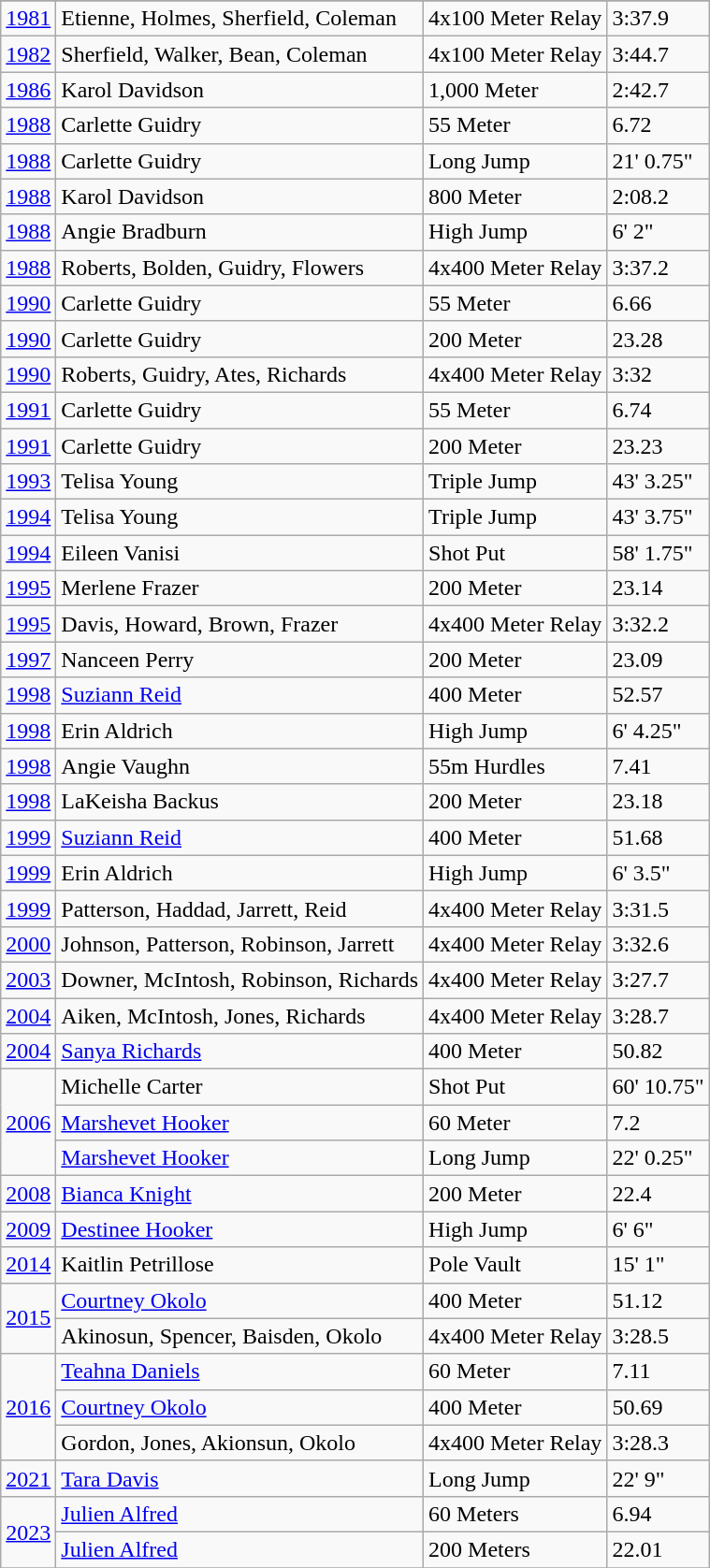<table class="wikitable">
<tr>
</tr>
<tr>
<td><a href='#'>1981</a></td>
<td>Etienne, Holmes, Sherfield, Coleman</td>
<td>4x100 Meter Relay</td>
<td>3:37.9</td>
</tr>
<tr>
<td><a href='#'>1982</a></td>
<td>Sherfield, Walker, Bean, Coleman</td>
<td>4x100 Meter Relay</td>
<td>3:44.7</td>
</tr>
<tr>
<td><a href='#'>1986</a></td>
<td>Karol Davidson</td>
<td>1,000 Meter</td>
<td>2:42.7</td>
</tr>
<tr>
<td><a href='#'>1988</a></td>
<td>Carlette Guidry</td>
<td>55 Meter</td>
<td>6.72</td>
</tr>
<tr>
<td><a href='#'>1988</a></td>
<td>Carlette Guidry</td>
<td>Long Jump</td>
<td>21' 0.75"</td>
</tr>
<tr>
<td><a href='#'>1988</a></td>
<td>Karol Davidson</td>
<td>800 Meter</td>
<td>2:08.2</td>
</tr>
<tr>
<td><a href='#'>1988</a></td>
<td>Angie Bradburn</td>
<td>High Jump</td>
<td>6' 2"</td>
</tr>
<tr>
<td><a href='#'>1988</a></td>
<td>Roberts, Bolden, Guidry, Flowers</td>
<td>4x400 Meter Relay</td>
<td>3:37.2</td>
</tr>
<tr>
<td><a href='#'>1990</a></td>
<td>Carlette Guidry</td>
<td>55 Meter</td>
<td>6.66</td>
</tr>
<tr>
<td><a href='#'>1990</a></td>
<td>Carlette Guidry</td>
<td>200 Meter</td>
<td>23.28</td>
</tr>
<tr>
<td><a href='#'>1990</a></td>
<td>Roberts, Guidry, Ates, Richards</td>
<td>4x400 Meter Relay</td>
<td>3:32</td>
</tr>
<tr>
<td><a href='#'>1991</a></td>
<td>Carlette Guidry</td>
<td>55 Meter</td>
<td>6.74</td>
</tr>
<tr>
<td><a href='#'>1991</a></td>
<td>Carlette Guidry</td>
<td>200 Meter</td>
<td>23.23</td>
</tr>
<tr>
<td><a href='#'>1993</a></td>
<td>Telisa Young</td>
<td>Triple Jump</td>
<td>43' 3.25"</td>
</tr>
<tr>
<td><a href='#'>1994</a></td>
<td>Telisa Young</td>
<td>Triple Jump</td>
<td>43' 3.75"</td>
</tr>
<tr>
<td><a href='#'>1994</a></td>
<td>Eileen Vanisi</td>
<td>Shot Put</td>
<td>58' 1.75"</td>
</tr>
<tr>
<td><a href='#'>1995</a></td>
<td>Merlene Frazer</td>
<td>200 Meter</td>
<td>23.14</td>
</tr>
<tr>
<td><a href='#'>1995</a></td>
<td>Davis, Howard, Brown, Frazer</td>
<td>4x400 Meter Relay</td>
<td>3:32.2</td>
</tr>
<tr>
<td><a href='#'>1997</a></td>
<td>Nanceen Perry</td>
<td>200 Meter</td>
<td>23.09</td>
</tr>
<tr>
<td><a href='#'>1998</a></td>
<td><a href='#'>Suziann Reid</a></td>
<td>400 Meter</td>
<td>52.57</td>
</tr>
<tr>
<td><a href='#'>1998</a></td>
<td>Erin Aldrich</td>
<td>High Jump</td>
<td>6' 4.25"</td>
</tr>
<tr>
<td><a href='#'>1998</a></td>
<td>Angie Vaughn</td>
<td>55m Hurdles</td>
<td>7.41</td>
</tr>
<tr>
<td><a href='#'>1998</a></td>
<td>LaKeisha Backus</td>
<td>200 Meter</td>
<td>23.18</td>
</tr>
<tr>
<td><a href='#'>1999</a></td>
<td><a href='#'>Suziann Reid</a></td>
<td>400 Meter</td>
<td>51.68</td>
</tr>
<tr>
<td><a href='#'>1999</a></td>
<td>Erin Aldrich</td>
<td>High Jump</td>
<td>6' 3.5"</td>
</tr>
<tr>
<td><a href='#'>1999</a></td>
<td>Patterson, Haddad, Jarrett, Reid</td>
<td>4x400 Meter Relay</td>
<td>3:31.5</td>
</tr>
<tr>
<td><a href='#'>2000</a></td>
<td>Johnson, Patterson, Robinson, Jarrett</td>
<td>4x400 Meter Relay</td>
<td>3:32.6</td>
</tr>
<tr>
<td><a href='#'>2003</a></td>
<td>Downer, McIntosh, Robinson, Richards</td>
<td>4x400 Meter Relay</td>
<td>3:27.7</td>
</tr>
<tr>
<td><a href='#'>2004</a></td>
<td>Aiken, McIntosh, Jones, Richards</td>
<td>4x400 Meter Relay</td>
<td>3:28.7</td>
</tr>
<tr>
<td><a href='#'>2004</a></td>
<td><a href='#'>Sanya Richards</a></td>
<td>400 Meter</td>
<td>50.82</td>
</tr>
<tr>
<td rowspan="3"><a href='#'>2006</a></td>
<td>Michelle Carter</td>
<td>Shot Put</td>
<td>60' 10.75"</td>
</tr>
<tr>
<td><a href='#'>Marshevet Hooker</a></td>
<td>60 Meter</td>
<td>7.2</td>
</tr>
<tr>
<td><a href='#'>Marshevet Hooker</a></td>
<td>Long Jump</td>
<td>22' 0.25"</td>
</tr>
<tr>
<td><a href='#'>2008</a></td>
<td><a href='#'>Bianca Knight</a></td>
<td>200 Meter</td>
<td>22.4</td>
</tr>
<tr>
<td><a href='#'>2009</a></td>
<td><a href='#'>Destinee Hooker</a></td>
<td>High Jump</td>
<td>6' 6"</td>
</tr>
<tr>
<td><a href='#'>2014</a></td>
<td>Kaitlin Petrillose</td>
<td>Pole Vault</td>
<td>15' 1"</td>
</tr>
<tr>
<td rowspan="2"><a href='#'>2015</a></td>
<td><a href='#'>Courtney Okolo</a></td>
<td>400 Meter</td>
<td>51.12</td>
</tr>
<tr>
<td>Akinosun, Spencer, Baisden, Okolo</td>
<td>4x400 Meter Relay</td>
<td>3:28.5</td>
</tr>
<tr>
<td rowspan="3"><a href='#'>2016</a></td>
<td><a href='#'>Teahna Daniels</a></td>
<td>60 Meter</td>
<td>7.11</td>
</tr>
<tr>
<td><a href='#'>Courtney Okolo</a></td>
<td>400 Meter</td>
<td>50.69</td>
</tr>
<tr>
<td>Gordon, Jones, Akionsun, Okolo</td>
<td>4x400 Meter Relay</td>
<td>3:28.3</td>
</tr>
<tr>
<td><a href='#'>2021</a></td>
<td><a href='#'>Tara Davis</a></td>
<td>Long Jump</td>
<td>22' 9"</td>
</tr>
<tr>
<td rowspan="2"><a href='#'>2023</a></td>
<td><a href='#'>Julien Alfred</a></td>
<td>60 Meters</td>
<td>6.94</td>
</tr>
<tr>
<td><a href='#'>Julien Alfred</a></td>
<td>200 Meters</td>
<td>22.01</td>
</tr>
<tr>
</tr>
</table>
